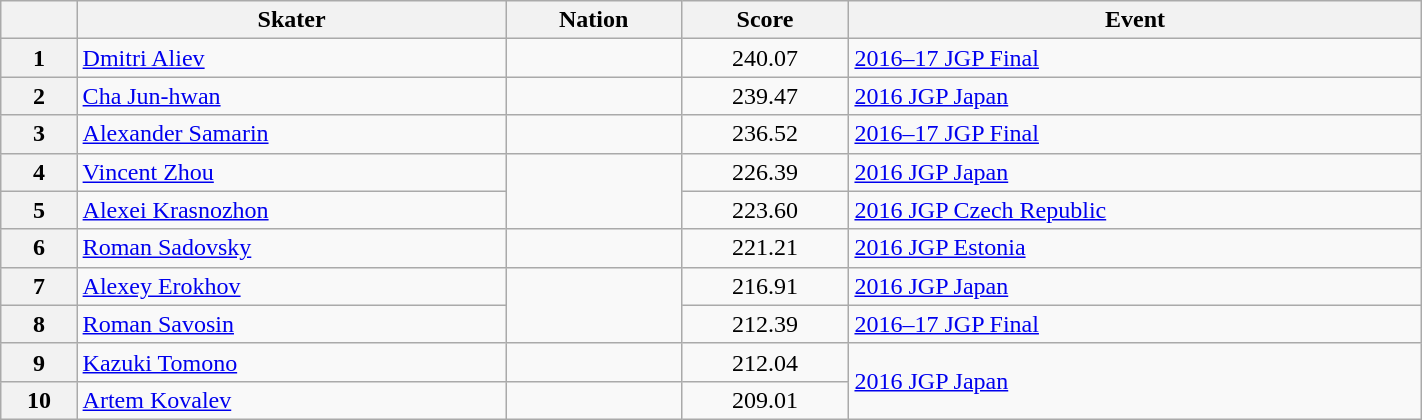<table class="wikitable sortable" style="text-align:left; width:75%">
<tr>
<th scope="col"></th>
<th scope="col">Skater</th>
<th scope="col">Nation</th>
<th scope="col">Score</th>
<th scope="col">Event</th>
</tr>
<tr>
<th scope="row">1</th>
<td><a href='#'>Dmitri Aliev</a></td>
<td></td>
<td style="text-align:center;">240.07</td>
<td><a href='#'>2016–17 JGP Final</a></td>
</tr>
<tr>
<th scope="row">2</th>
<td><a href='#'>Cha Jun-hwan</a></td>
<td></td>
<td style="text-align:center;">239.47</td>
<td><a href='#'>2016 JGP Japan</a></td>
</tr>
<tr>
<th scope="row">3</th>
<td><a href='#'>Alexander Samarin</a></td>
<td></td>
<td style="text-align:center;">236.52</td>
<td><a href='#'>2016–17 JGP Final</a></td>
</tr>
<tr>
<th scope="row">4</th>
<td><a href='#'>Vincent Zhou</a></td>
<td rowspan="2"></td>
<td style="text-align:center;">226.39</td>
<td><a href='#'>2016 JGP Japan</a></td>
</tr>
<tr>
<th scope="row">5</th>
<td><a href='#'>Alexei Krasnozhon</a></td>
<td style="text-align:center;">223.60</td>
<td><a href='#'>2016 JGP Czech Republic</a></td>
</tr>
<tr>
<th scope="row">6</th>
<td><a href='#'>Roman Sadovsky</a></td>
<td></td>
<td style="text-align:center;">221.21</td>
<td><a href='#'>2016 JGP Estonia</a></td>
</tr>
<tr>
<th scope="row">7</th>
<td><a href='#'>Alexey Erokhov</a></td>
<td rowspan="2"></td>
<td style="text-align:center;">216.91</td>
<td><a href='#'>2016 JGP Japan</a></td>
</tr>
<tr>
<th scope="row">8</th>
<td><a href='#'>Roman Savosin</a></td>
<td style="text-align:center;">212.39</td>
<td><a href='#'>2016–17 JGP Final</a></td>
</tr>
<tr>
<th scope="row">9</th>
<td><a href='#'>Kazuki Tomono</a></td>
<td></td>
<td style="text-align:center;">212.04</td>
<td rowspan="2"><a href='#'>2016 JGP Japan</a></td>
</tr>
<tr>
<th scope="row">10</th>
<td><a href='#'>Artem Kovalev</a></td>
<td></td>
<td style="text-align:center;">209.01</td>
</tr>
</table>
